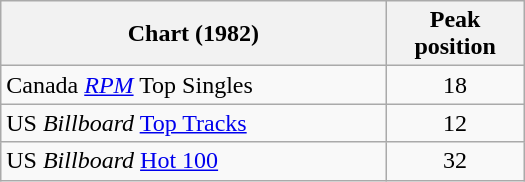<table class="wikitable" style= "width:350px">
<tr>
<th align="left">Chart (1982)</th>
<th align="center">Peak<br>position</th>
</tr>
<tr>
<td>Canada <em><a href='#'>RPM</a></em> Top Singles</td>
<td style="text-align:center;">18</td>
</tr>
<tr>
<td>US <em>Billboard</em> <a href='#'>Top Tracks</a></td>
<td align="center">12</td>
</tr>
<tr>
<td>US <em>Billboard</em> <a href='#'>Hot 100</a></td>
<td align="center">32</td>
</tr>
</table>
